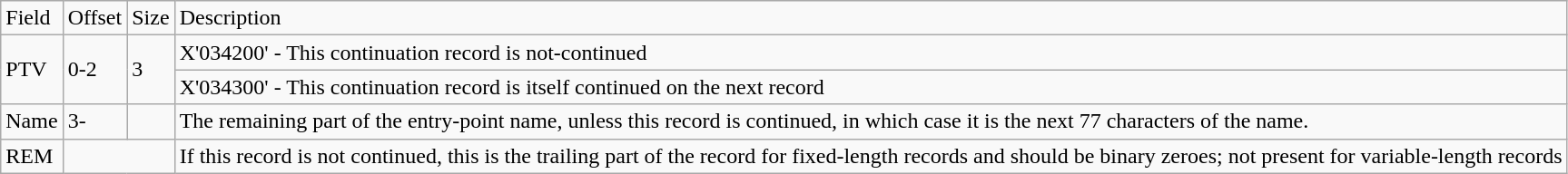<table class="wikitable" border="1">
<tr>
<td>Field</td>
<td>Offset</td>
<td>Size</td>
<td>Description</td>
</tr>
<tr>
<td rowspan=2>PTV</td>
<td rowspan=2>0-2</td>
<td rowspan=2>3</td>
<td>X'034200' - This continuation record is not-continued</td>
</tr>
<tr>
<td>X'034300' - This continuation record is itself continued on the next record</td>
</tr>
<tr>
<td>Name</td>
<td>3-</td>
<td></td>
<td>The remaining part of the entry-point name, unless this record is continued, in which case it is the next 77 characters of the name.</td>
</tr>
<tr>
<td>REM</td>
<td colspan=2></td>
<td>If this record is not continued, this is the trailing part of the record for fixed-length records and should be binary zeroes; not present for variable-length records</td>
</tr>
</table>
